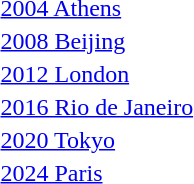<table>
<tr>
<td><a href='#'>2004 Athens</a><br></td>
<td></td>
<td></td>
<td></td>
</tr>
<tr>
<td><a href='#'>2008 Beijing</a><br></td>
<td></td>
<td></td>
<td></td>
</tr>
<tr>
<td><a href='#'>2012 London</a><br></td>
<td></td>
<td></td>
<td></td>
</tr>
<tr>
<td><a href='#'>2016 Rio de Janeiro</a><br></td>
<td></td>
<td></td>
<td></td>
</tr>
<tr>
<td><a href='#'>2020 Tokyo</a><br></td>
<td></td>
<td></td>
<td></td>
</tr>
<tr>
<td><a href='#'>2024 Paris</a> <br></td>
<td></td>
<td></td>
<td></td>
</tr>
<tr>
</tr>
</table>
